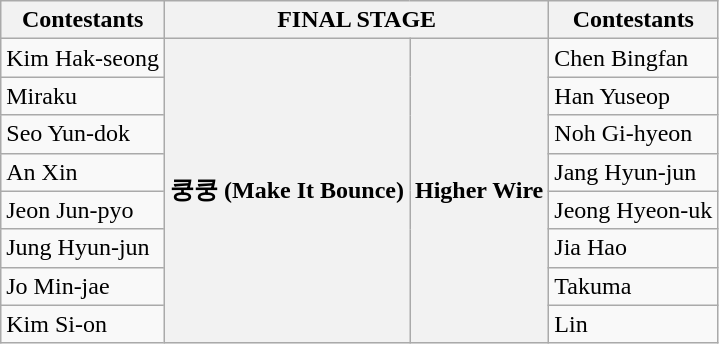<table class="wikitable">
<tr>
<th>Contestants</th>
<th colspan="2">FINAL STAGE</th>
<th>Contestants</th>
</tr>
<tr>
<td>Kim Hak-seong</td>
<th rowspan="8">쿵쿵 (Make It Bounce)</th>
<th rowspan="8">Higher Wire</th>
<td>Chen Bingfan</td>
</tr>
<tr>
<td>Miraku</td>
<td>Han Yuseop</td>
</tr>
<tr>
<td>Seo Yun-dok</td>
<td>Noh Gi-hyeon</td>
</tr>
<tr>
<td>An Xin</td>
<td>Jang Hyun-jun</td>
</tr>
<tr>
<td>Jeon Jun-pyo</td>
<td>Jeong Hyeon-uk</td>
</tr>
<tr>
<td>Jung Hyun-jun</td>
<td>Jia Hao</td>
</tr>
<tr>
<td>Jo Min-jae</td>
<td>Takuma</td>
</tr>
<tr>
<td>Kim Si-on</td>
<td>Lin</td>
</tr>
</table>
